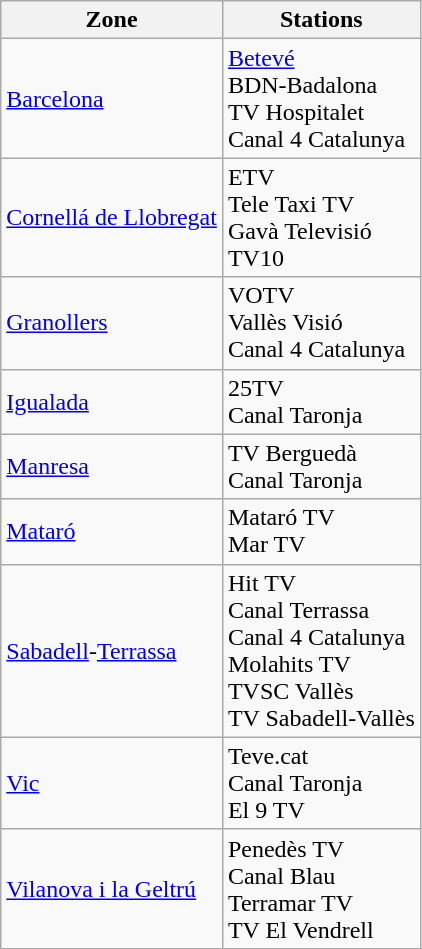<table class="wikitable">
<tr>
<th>Zone</th>
<th>Stations</th>
</tr>
<tr>
<td><a href='#'>Barcelona</a></td>
<td><a href='#'>Betevé</a><br>BDN-Badalona<br>TV Hospitalet<br>Canal 4 Catalunya<br></td>
</tr>
<tr>
<td><a href='#'>Cornellá de Llobregat</a></td>
<td>ETV<br>Tele Taxi TV<br>Gavà Televisió<br>TV10</td>
</tr>
<tr>
<td><a href='#'>Granollers</a></td>
<td>VOTV<br>Vallès Visió<br>Canal 4 Catalunya</td>
</tr>
<tr>
<td><a href='#'>Igualada</a></td>
<td>25TV<br>Canal Taronja</td>
</tr>
<tr>
<td><a href='#'>Manresa</a></td>
<td>TV Berguedà<br>Canal Taronja</td>
</tr>
<tr>
<td><a href='#'>Mataró</a></td>
<td>Mataró TV<br>Mar TV</td>
</tr>
<tr>
<td><a href='#'>Sabadell</a>-<a href='#'>Terrassa</a></td>
<td>Hit TV<br>Canal Terrassa<br>Canal 4 Catalunya<br>Molahits TV<br>TVSC Vallès<br>TV Sabadell-Vallès</td>
</tr>
<tr>
<td><a href='#'>Vic</a></td>
<td>Teve.cat<br>Canal Taronja<br>El 9 TV</td>
</tr>
<tr>
<td><a href='#'>Vilanova i la Geltrú</a></td>
<td>Penedès TV<br>Canal Blau<br>Terramar TV<br>TV El Vendrell</td>
</tr>
</table>
